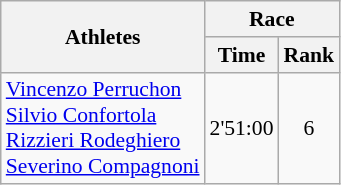<table class="wikitable" border="1" style="font-size:90%">
<tr>
<th rowspan=2>Athletes</th>
<th colspan=2>Race</th>
</tr>
<tr>
<th>Time</th>
<th>Rank</th>
</tr>
<tr>
<td><a href='#'>Vincenzo Perruchon</a><br><a href='#'>Silvio Confortola</a><br><a href='#'>Rizzieri Rodeghiero</a><br><a href='#'>Severino Compagnoni</a></td>
<td align=center>2'51:00</td>
<td align=center>6</td>
</tr>
</table>
